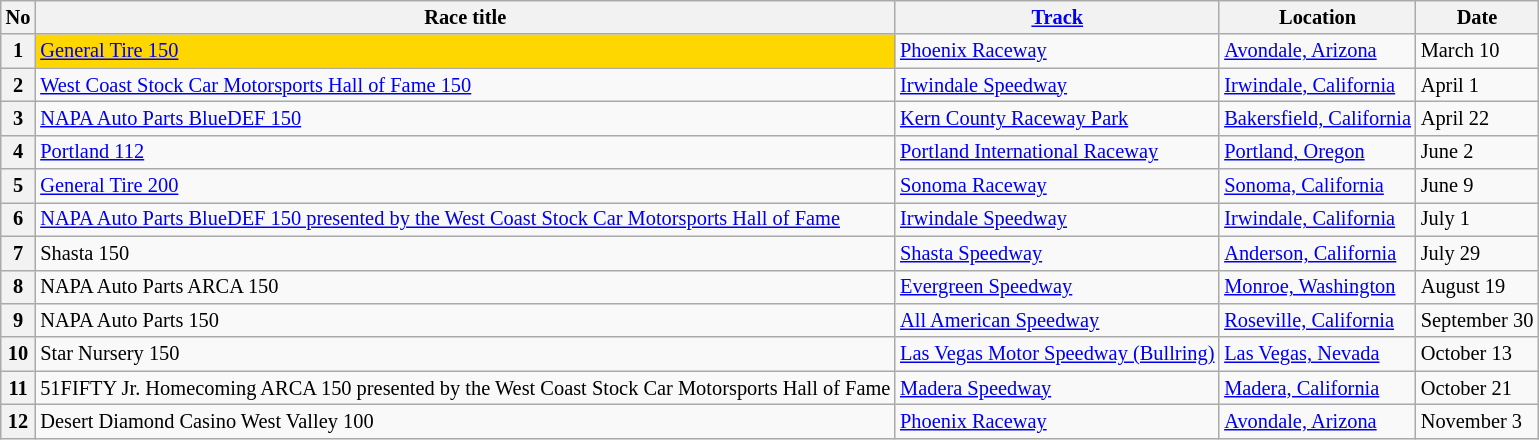<table class="wikitable" style="font-size:85%">
<tr>
<th>No</th>
<th>Race title</th>
<th><a href='#'>Track</a></th>
<th>Location</th>
<th>Date</th>
</tr>
<tr>
<th>1</th>
<td bgcolor=gold><a href='#'>General Tire 150</a></td>
<td><a href='#'>Phoenix Raceway</a></td>
<td><a href='#'>Avondale, Arizona</a></td>
<td>March 10</td>
</tr>
<tr>
<th>2</th>
<td><a href='#'>West Coast Stock Car Motorsports Hall of Fame 150</a></td>
<td><a href='#'>Irwindale Speedway</a></td>
<td><a href='#'>Irwindale, California</a></td>
<td>April 1</td>
</tr>
<tr>
<th>3</th>
<td><a href='#'>NAPA Auto Parts BlueDEF 150</a></td>
<td><a href='#'>Kern County Raceway Park</a></td>
<td><a href='#'>Bakersfield, California</a></td>
<td>April 22</td>
</tr>
<tr>
<th>4</th>
<td><a href='#'>Portland 112</a></td>
<td><a href='#'>Portland International Raceway</a></td>
<td><a href='#'>Portland, Oregon</a></td>
<td>June 2</td>
</tr>
<tr>
<th>5</th>
<td><a href='#'>General Tire 200</a></td>
<td><a href='#'>Sonoma Raceway</a></td>
<td><a href='#'>Sonoma, California</a></td>
<td>June 9</td>
</tr>
<tr>
<th>6</th>
<td><a href='#'>NAPA Auto Parts BlueDEF 150 presented by the West Coast Stock Car Motorsports Hall of Fame</a></td>
<td><a href='#'>Irwindale Speedway</a></td>
<td><a href='#'>Irwindale, California</a></td>
<td>July 1</td>
</tr>
<tr>
<th>7</th>
<td>Shasta 150</td>
<td><a href='#'>Shasta Speedway</a></td>
<td><a href='#'>Anderson, California</a></td>
<td>July 29</td>
</tr>
<tr>
<th>8</th>
<td>NAPA Auto Parts ARCA 150</td>
<td><a href='#'>Evergreen Speedway</a></td>
<td><a href='#'>Monroe, Washington</a></td>
<td>August 19</td>
</tr>
<tr>
<th>9</th>
<td>NAPA Auto Parts 150</td>
<td><a href='#'>All American Speedway</a></td>
<td><a href='#'>Roseville, California</a></td>
<td>September 30</td>
</tr>
<tr>
<th>10</th>
<td>Star Nursery 150</td>
<td><a href='#'>Las Vegas Motor Speedway (Bullring)</a></td>
<td><a href='#'>Las Vegas, Nevada</a></td>
<td>October 13</td>
</tr>
<tr>
<th>11</th>
<td>51FIFTY Jr. Homecoming ARCA 150 presented by the West Coast Stock Car Motorsports Hall of Fame</td>
<td><a href='#'>Madera Speedway</a></td>
<td><a href='#'>Madera, California</a></td>
<td>October 21</td>
</tr>
<tr>
<th>12</th>
<td>Desert Diamond Casino West Valley 100</td>
<td><a href='#'>Phoenix Raceway</a></td>
<td><a href='#'>Avondale, Arizona</a></td>
<td>November 3</td>
</tr>
</table>
